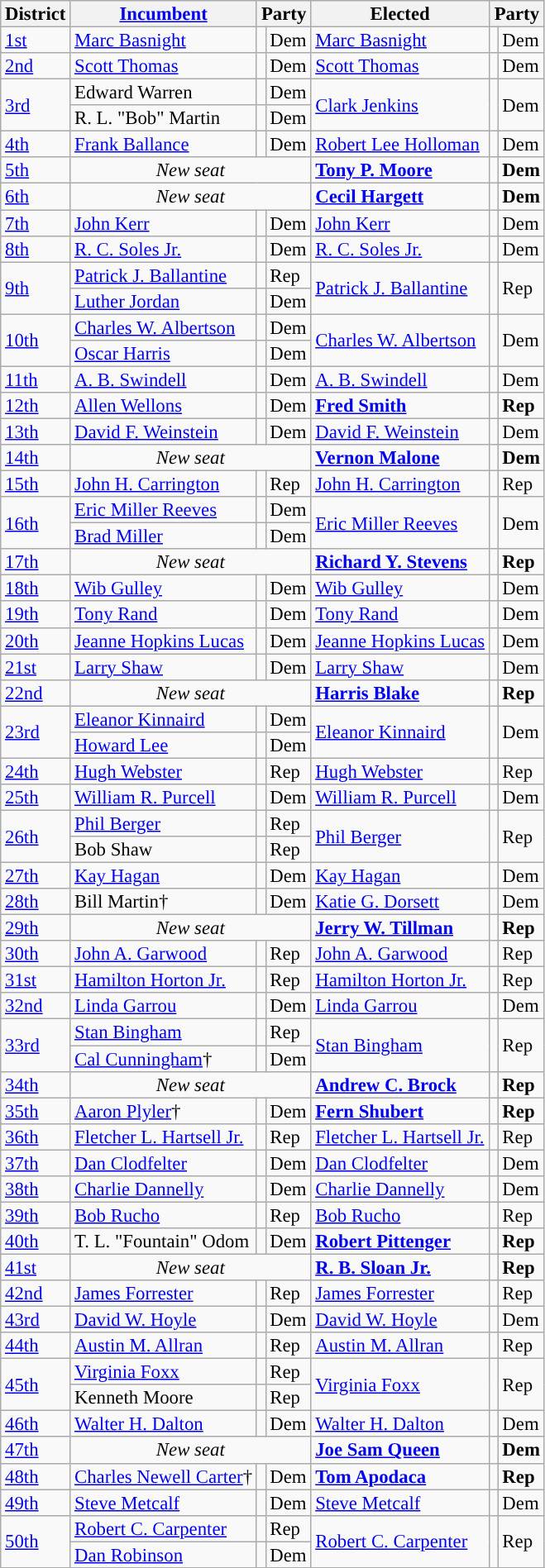<table class="sortable wikitable" style="font-size:95%;line-height:14px;">
<tr>
<th class="unsortable">District</th>
<th class="unsortable"><a href='#'>Incumbent</a></th>
<th colspan="2">Party</th>
<th class="unsortable">Elected</th>
<th colspan="2">Party</th>
</tr>
<tr>
<td><a href='#'>1st</a></td>
<td><a href='#'>Marc Basnight</a></td>
<td style="background:"></td>
<td>Dem</td>
<td><a href='#'>Marc Basnight</a></td>
<td style="background:"></td>
<td>Dem</td>
</tr>
<tr>
<td><a href='#'>2nd</a></td>
<td><a href='#'>Scott Thomas</a></td>
<td style="background:"></td>
<td>Dem</td>
<td><a href='#'>Scott Thomas</a></td>
<td style="background:"></td>
<td>Dem</td>
</tr>
<tr>
<td rowspan=2><a href='#'>3rd</a></td>
<td>Edward Warren</td>
<td style="background:"></td>
<td>Dem</td>
<td rowspan=2><a href='#'>Clark Jenkins</a></td>
<td rowspan=2 style="background:"></td>
<td rowspan=2>Dem</td>
</tr>
<tr>
<td>R. L. "Bob" Martin</td>
<td style="background:"></td>
<td>Dem</td>
</tr>
<tr>
<td><a href='#'>4th</a></td>
<td><a href='#'>Frank Ballance</a></td>
<td style="background:"></td>
<td>Dem</td>
<td><a href='#'>Robert Lee Holloman</a></td>
<td style="background:"></td>
<td>Dem</td>
</tr>
<tr>
<td><a href='#'>5th</a></td>
<td colspan=3 align=center><em>New seat</em></td>
<td><strong><a href='#'>Tony P. Moore</a></strong></td>
<td style="background:"></td>
<td><strong>Dem</strong></td>
</tr>
<tr>
<td><a href='#'>6th</a></td>
<td colspan=3 align=center><em>New seat</em></td>
<td><strong><a href='#'>Cecil Hargett</a></strong></td>
<td style="background:"></td>
<td><strong>Dem</strong></td>
</tr>
<tr>
<td><a href='#'>7th</a></td>
<td><a href='#'>John Kerr</a></td>
<td style="background:"></td>
<td>Dem</td>
<td><a href='#'>John Kerr</a></td>
<td style="background:"></td>
<td>Dem</td>
</tr>
<tr>
<td><a href='#'>8th</a></td>
<td><a href='#'>R. C. Soles Jr.</a></td>
<td style="background:"></td>
<td>Dem</td>
<td><a href='#'>R. C. Soles Jr.</a></td>
<td style="background:"></td>
<td>Dem</td>
</tr>
<tr>
<td rowspan=2><a href='#'>9th</a></td>
<td><a href='#'>Patrick J. Ballantine</a></td>
<td style="background:"></td>
<td>Rep</td>
<td rowspan=2><a href='#'>Patrick J. Ballantine</a></td>
<td rowspan=2 style="background:"></td>
<td rowspan=2>Rep</td>
</tr>
<tr>
<td><a href='#'>Luther Jordan</a></td>
<td style="background:"></td>
<td>Dem</td>
</tr>
<tr>
<td rowspan=2><a href='#'>10th</a></td>
<td><a href='#'>Charles W. Albertson</a></td>
<td style="background:"></td>
<td>Dem</td>
<td rowspan=2><a href='#'>Charles W. Albertson</a></td>
<td rowspan=2 style="background:"></td>
<td rowspan=2>Dem</td>
</tr>
<tr>
<td><a href='#'>Oscar Harris</a></td>
<td style="background:"></td>
<td>Dem</td>
</tr>
<tr>
<td><a href='#'>11th</a></td>
<td><a href='#'>A. B. Swindell</a></td>
<td style="background:"></td>
<td>Dem</td>
<td><a href='#'>A. B. Swindell</a></td>
<td style="background:"></td>
<td>Dem</td>
</tr>
<tr>
<td><a href='#'>12th</a></td>
<td><a href='#'>Allen Wellons</a></td>
<td style="background:"></td>
<td>Dem</td>
<td><strong><a href='#'>Fred Smith</a></strong></td>
<td style="background:"></td>
<td><strong>Rep</strong></td>
</tr>
<tr>
<td><a href='#'>13th</a></td>
<td><a href='#'>David F. Weinstein</a></td>
<td style="background:"></td>
<td>Dem</td>
<td><a href='#'>David F. Weinstein</a></td>
<td style="background:"></td>
<td>Dem</td>
</tr>
<tr>
<td><a href='#'>14th</a></td>
<td colspan=3 align=center><em>New seat</em></td>
<td><strong><a href='#'>Vernon Malone</a></strong></td>
<td style="background:"></td>
<td><strong>Dem</strong></td>
</tr>
<tr>
<td><a href='#'>15th</a></td>
<td><a href='#'>John H. Carrington</a></td>
<td style="background:"></td>
<td>Rep</td>
<td><a href='#'>John H. Carrington</a></td>
<td style="background:"></td>
<td>Rep</td>
</tr>
<tr>
<td rowspan=2><a href='#'>16th</a></td>
<td><a href='#'>Eric Miller Reeves</a></td>
<td style="background:"></td>
<td>Dem</td>
<td rowspan=2><a href='#'>Eric Miller Reeves</a></td>
<td rowspan=2 style="background:"></td>
<td rowspan=2>Dem</td>
</tr>
<tr>
<td><a href='#'>Brad Miller</a></td>
<td style="background:"></td>
<td>Dem</td>
</tr>
<tr>
<td><a href='#'>17th</a></td>
<td colspan=3 align=center><em>New seat</em></td>
<td><strong><a href='#'>Richard Y. Stevens</a></strong></td>
<td style="background:"></td>
<td><strong>Rep</strong></td>
</tr>
<tr>
<td><a href='#'>18th</a></td>
<td><a href='#'>Wib Gulley</a></td>
<td style="background:"></td>
<td>Dem</td>
<td><a href='#'>Wib Gulley</a></td>
<td style="background:"></td>
<td>Dem</td>
</tr>
<tr>
<td><a href='#'>19th</a></td>
<td><a href='#'>Tony Rand</a></td>
<td style="background:"></td>
<td>Dem</td>
<td><a href='#'>Tony Rand</a></td>
<td style="background:"></td>
<td>Dem</td>
</tr>
<tr>
<td><a href='#'>20th</a></td>
<td><a href='#'>Jeanne Hopkins Lucas</a></td>
<td style="background:"></td>
<td>Dem</td>
<td><a href='#'>Jeanne Hopkins Lucas</a></td>
<td style="background:"></td>
<td>Dem</td>
</tr>
<tr>
<td><a href='#'>21st</a></td>
<td><a href='#'>Larry Shaw</a></td>
<td style="background:"></td>
<td>Dem</td>
<td><a href='#'>Larry Shaw</a></td>
<td style="background:"></td>
<td>Dem</td>
</tr>
<tr>
<td><a href='#'>22nd</a></td>
<td colspan=3 align=center><em>New seat</em></td>
<td><strong><a href='#'>Harris Blake</a></strong></td>
<td style="background:"></td>
<td><strong>Rep</strong></td>
</tr>
<tr>
<td rowspan=2><a href='#'>23rd</a></td>
<td><a href='#'>Eleanor Kinnaird</a></td>
<td style="background:"></td>
<td>Dem</td>
<td rowspan=2><a href='#'>Eleanor Kinnaird</a></td>
<td rowspan=2 style="background:"></td>
<td rowspan=2>Dem</td>
</tr>
<tr>
<td><a href='#'>Howard Lee</a></td>
<td style="background:"></td>
<td>Dem</td>
</tr>
<tr>
<td><a href='#'>24th</a></td>
<td><a href='#'>Hugh Webster</a></td>
<td style="background:"></td>
<td>Rep</td>
<td><a href='#'>Hugh Webster</a></td>
<td style="background:"></td>
<td>Rep</td>
</tr>
<tr>
<td><a href='#'>25th</a></td>
<td><a href='#'>William R. Purcell</a></td>
<td style="background:"></td>
<td>Dem</td>
<td><a href='#'>William R. Purcell</a></td>
<td style="background:"></td>
<td>Dem</td>
</tr>
<tr>
<td rowspan=2><a href='#'>26th</a></td>
<td><a href='#'>Phil Berger</a></td>
<td style="background:"></td>
<td>Rep</td>
<td rowspan=2><a href='#'>Phil Berger</a></td>
<td rowspan=2 style="background:"></td>
<td rowspan=2>Rep</td>
</tr>
<tr>
<td>Bob Shaw</td>
<td style="background:"></td>
<td>Rep</td>
</tr>
<tr>
<td><a href='#'>27th</a></td>
<td><a href='#'>Kay Hagan</a></td>
<td style="background:"></td>
<td>Dem</td>
<td><a href='#'>Kay Hagan</a></td>
<td style="background:"></td>
<td>Dem</td>
</tr>
<tr>
<td><a href='#'>28th</a></td>
<td>Bill Martin†</td>
<td style="background:"></td>
<td>Dem</td>
<td><a href='#'>Katie G. Dorsett</a></td>
<td style="background:"></td>
<td>Dem</td>
</tr>
<tr>
<td><a href='#'>29th</a></td>
<td colspan=3 align=center><em>New seat</em></td>
<td><strong><a href='#'>Jerry W. Tillman</a></strong></td>
<td style="background:"></td>
<td><strong>Rep</strong></td>
</tr>
<tr>
<td><a href='#'>30th</a></td>
<td><a href='#'>John A. Garwood</a></td>
<td style="background:"></td>
<td>Rep</td>
<td><a href='#'>John A. Garwood</a></td>
<td style="background:"></td>
<td>Rep</td>
</tr>
<tr>
<td><a href='#'>31st</a></td>
<td><a href='#'>Hamilton Horton Jr.</a></td>
<td style="background:"></td>
<td>Rep</td>
<td><a href='#'>Hamilton Horton Jr.</a></td>
<td style="background:"></td>
<td>Rep</td>
</tr>
<tr>
<td><a href='#'>32nd</a></td>
<td><a href='#'>Linda Garrou</a></td>
<td style="background:"></td>
<td>Dem</td>
<td><a href='#'>Linda Garrou</a></td>
<td style="background:"></td>
<td>Dem</td>
</tr>
<tr>
<td rowspan=2><a href='#'>33rd</a></td>
<td><a href='#'>Stan Bingham</a></td>
<td style="background:"></td>
<td>Rep</td>
<td rowspan=2><a href='#'>Stan Bingham</a></td>
<td rowspan=2 style="background:"></td>
<td rowspan=2>Rep</td>
</tr>
<tr>
<td><a href='#'>Cal Cunningham</a>†</td>
<td style="background:"></td>
<td>Dem</td>
</tr>
<tr>
<td><a href='#'>34th</a></td>
<td colspan=3 align=center><em>New seat</em></td>
<td><strong><a href='#'>Andrew C. Brock</a></strong></td>
<td style="background:"></td>
<td><strong>Rep</strong></td>
</tr>
<tr>
<td><a href='#'>35th</a></td>
<td><a href='#'>Aaron Plyler</a>†</td>
<td style="background:"></td>
<td>Dem</td>
<td><strong><a href='#'>Fern Shubert</a></strong></td>
<td style="background:"></td>
<td><strong>Rep</strong></td>
</tr>
<tr>
<td><a href='#'>36th</a></td>
<td><a href='#'>Fletcher L. Hartsell Jr.</a></td>
<td style="background:"></td>
<td>Rep</td>
<td><a href='#'>Fletcher L. Hartsell Jr.</a></td>
<td style="background:"></td>
<td>Rep</td>
</tr>
<tr>
<td><a href='#'>37th</a></td>
<td><a href='#'>Dan Clodfelter</a></td>
<td style="background:"></td>
<td>Dem</td>
<td><a href='#'>Dan Clodfelter</a></td>
<td style="background:"></td>
<td>Dem</td>
</tr>
<tr>
<td><a href='#'>38th</a></td>
<td><a href='#'>Charlie Dannelly</a></td>
<td style="background:"></td>
<td>Dem</td>
<td><a href='#'>Charlie Dannelly</a></td>
<td style="background:"></td>
<td>Dem</td>
</tr>
<tr>
<td><a href='#'>39th</a></td>
<td><a href='#'>Bob Rucho</a></td>
<td style="background:"></td>
<td>Rep</td>
<td><a href='#'>Bob Rucho</a></td>
<td style="background:"></td>
<td>Rep</td>
</tr>
<tr>
<td><a href='#'>40th</a></td>
<td>T. L. "Fountain" Odom</td>
<td style="background:"></td>
<td>Dem</td>
<td><strong><a href='#'>Robert Pittenger</a></strong></td>
<td style="background:"></td>
<td><strong>Rep</strong></td>
</tr>
<tr>
<td><a href='#'>41st</a></td>
<td colspan=3 align=center><em>New seat</em></td>
<td><strong><a href='#'>R. B. Sloan Jr.</a></strong></td>
<td style="background:"></td>
<td><strong>Rep</strong></td>
</tr>
<tr>
<td><a href='#'>42nd</a></td>
<td><a href='#'>James Forrester</a></td>
<td style="background:"></td>
<td>Rep</td>
<td><a href='#'>James Forrester</a></td>
<td style="background:"></td>
<td>Rep</td>
</tr>
<tr>
<td><a href='#'>43rd</a></td>
<td><a href='#'>David W. Hoyle</a></td>
<td style="background:"></td>
<td>Dem</td>
<td><a href='#'>David W. Hoyle</a></td>
<td style="background:"></td>
<td>Dem</td>
</tr>
<tr>
<td><a href='#'>44th</a></td>
<td><a href='#'>Austin M. Allran</a></td>
<td style="background:"></td>
<td>Rep</td>
<td><a href='#'>Austin M. Allran</a></td>
<td style="background:"></td>
<td>Rep</td>
</tr>
<tr>
<td rowspan=2><a href='#'>45th</a></td>
<td><a href='#'>Virginia Foxx</a></td>
<td style="background:"></td>
<td>Rep</td>
<td rowspan=2><a href='#'>Virginia Foxx</a></td>
<td rowspan=2 style="background:"></td>
<td rowspan=2>Rep</td>
</tr>
<tr>
<td>Kenneth Moore</td>
<td style="background:"></td>
<td>Rep</td>
</tr>
<tr>
<td><a href='#'>46th</a></td>
<td><a href='#'>Walter H. Dalton</a></td>
<td style="background:"></td>
<td>Dem</td>
<td><a href='#'>Walter H. Dalton</a></td>
<td style="background:"></td>
<td>Dem</td>
</tr>
<tr>
<td><a href='#'>47th</a></td>
<td colspan=3 align=center><em>New seat</em></td>
<td><strong><a href='#'>Joe Sam Queen</a></strong></td>
<td style="background:"></td>
<td><strong>Dem</strong></td>
</tr>
<tr>
<td><a href='#'>48th</a></td>
<td><a href='#'>Charles Newell Carter</a>†</td>
<td style="background:"></td>
<td>Dem</td>
<td><strong><a href='#'>Tom Apodaca</a></strong></td>
<td style="background:"></td>
<td><strong>Rep</strong></td>
</tr>
<tr>
<td><a href='#'>49th</a></td>
<td><a href='#'>Steve Metcalf</a></td>
<td style="background:"></td>
<td>Dem</td>
<td><a href='#'>Steve Metcalf</a></td>
<td style="background:"></td>
<td>Dem</td>
</tr>
<tr>
<td rowspan=2><a href='#'>50th</a></td>
<td><a href='#'>Robert C. Carpenter</a></td>
<td style="background:"></td>
<td>Rep</td>
<td rowspan=2><a href='#'>Robert C. Carpenter</a></td>
<td rowspan=2 style="background:"></td>
<td rowspan=2>Rep</td>
</tr>
<tr>
<td><a href='#'>Dan Robinson</a></td>
<td style="background:"></td>
<td>Dem</td>
</tr>
<tr>
</tr>
</table>
